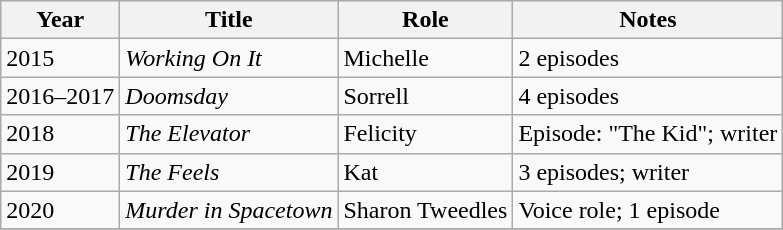<table class="wikitable sortable">
<tr>
<th>Year</th>
<th>Title</th>
<th>Role</th>
<th class="unsortable">Notes</th>
</tr>
<tr>
<td>2015</td>
<td><em>Working On It</em></td>
<td>Michelle</td>
<td>2 episodes</td>
</tr>
<tr>
<td>2016–2017</td>
<td><em>Doomsday</em></td>
<td>Sorrell</td>
<td>4 episodes</td>
</tr>
<tr>
<td>2018</td>
<td><em>The Elevator</em></td>
<td>Felicity</td>
<td>Episode: "The Kid"; writer</td>
</tr>
<tr>
<td>2019</td>
<td><em>The Feels</em></td>
<td>Kat</td>
<td>3 episodes; writer</td>
</tr>
<tr>
<td>2020</td>
<td><em>Murder in Spacetown</em></td>
<td>Sharon Tweedles</td>
<td>Voice role; 1 episode</td>
</tr>
<tr>
</tr>
</table>
